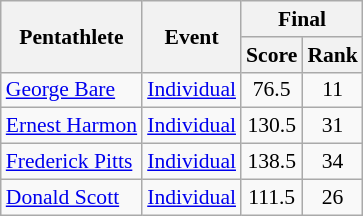<table class=wikitable style="font-size:90%">
<tr>
<th rowspan=2>Pentathlete</th>
<th rowspan=2>Event</th>
<th colspan=2>Final</th>
</tr>
<tr>
<th>Score</th>
<th>Rank</th>
</tr>
<tr>
<td><a href='#'>George Bare</a></td>
<td><a href='#'>Individual</a></td>
<td align=center>76.5</td>
<td align=center>11</td>
</tr>
<tr>
<td><a href='#'>Ernest Harmon</a></td>
<td><a href='#'>Individual</a></td>
<td align=center>130.5</td>
<td align=center>31</td>
</tr>
<tr>
<td><a href='#'>Frederick Pitts</a></td>
<td><a href='#'>Individual</a></td>
<td align=center>138.5</td>
<td align=center>34</td>
</tr>
<tr>
<td><a href='#'>Donald Scott</a></td>
<td><a href='#'>Individual</a></td>
<td align=center>111.5</td>
<td align=center>26</td>
</tr>
</table>
